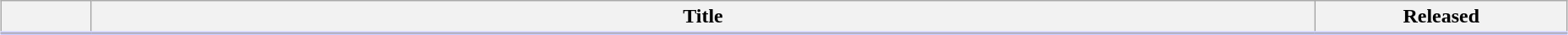<table class="wikitable" style="width:98%; margin:auto; background:#FFF;">
<tr style="border-bottom: 3px solid #CCF;">
<th style="width:4em;"></th>
<th>Title</th>
<th style="width:12em;">Released</th>
</tr>
<tr>
</tr>
</table>
